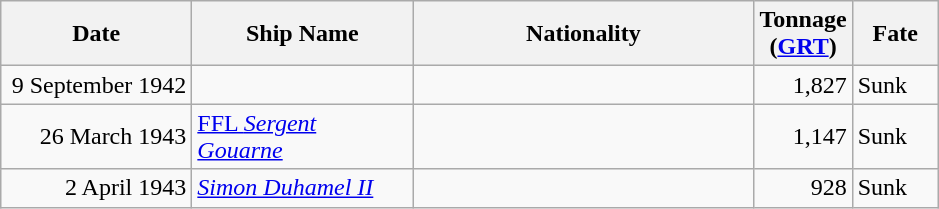<table class="wikitable sortable">
<tr>
<th width="120px">Date</th>
<th width="140px">Ship Name</th>
<th width="220px">Nationality</th>
<th width="25px">Tonnage<br>(<a href='#'>GRT</a>)</th>
<th width="50px">Fate</th>
</tr>
<tr>
<td align="right">9 September 1942</td>
<td align="left"></td>
<td align="left"></td>
<td align="right">1,827</td>
<td align="left">Sunk</td>
</tr>
<tr>
<td align="right">26 March 1943</td>
<td align="left"><a href='#'>FFL <em>Sergent Gouarne</em></a></td>
<td align="left"></td>
<td align="right">1,147</td>
<td align="left">Sunk</td>
</tr>
<tr>
<td align="right">2 April 1943</td>
<td align="left"><a href='#'><em>Simon Duhamel II</em></a></td>
<td align="left"></td>
<td align="right">928</td>
<td align="left">Sunk</td>
</tr>
</table>
